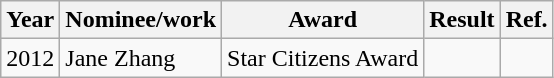<table class="wikitable">
<tr>
<th>Year</th>
<th>Nominee/work</th>
<th>Award</th>
<th><strong>Result</strong></th>
<th>Ref.</th>
</tr>
<tr>
<td>2012</td>
<td>Jane Zhang</td>
<td>Star Citizens Award</td>
<td></td>
<td></td>
</tr>
</table>
